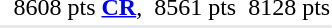<table>
<tr>
<td></td>
<td></td>
<td>8608 pts <strong><a href='#'>CR</a></strong>, <strong></strong></td>
<td></td>
<td>8561 pts</td>
<td></td>
<td>8128 pts</td>
</tr>
<tr style="background:#e8e8e8;">
<td colspan=7></td>
</tr>
</table>
